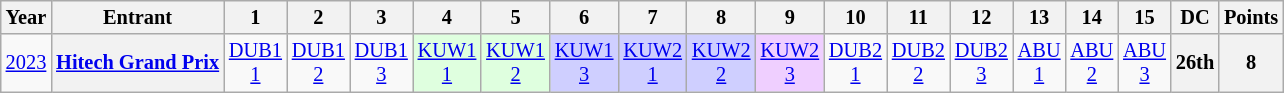<table class="wikitable" style="text-align:center; font-size:85%">
<tr>
<th>Year</th>
<th>Entrant</th>
<th>1</th>
<th>2</th>
<th>3</th>
<th>4</th>
<th>5</th>
<th>6</th>
<th>7</th>
<th>8</th>
<th>9</th>
<th>10</th>
<th>11</th>
<th>12</th>
<th>13</th>
<th>14</th>
<th>15</th>
<th>DC</th>
<th>Points</th>
</tr>
<tr>
<td><a href='#'>2023</a></td>
<th nowrap><a href='#'>Hitech Grand Prix</a></th>
<td><a href='#'>DUB1<br>1</a></td>
<td><a href='#'>DUB1<br>2</a></td>
<td><a href='#'>DUB1<br>3</a></td>
<td style="background:#DFFFDF;"><a href='#'>KUW1<br>1</a><br></td>
<td style="background:#DFFFDF;"><a href='#'>KUW1<br>2</a><br></td>
<td style="background:#CFCFFF;"><a href='#'>KUW1<br>3</a><br></td>
<td style="background:#CFCFFF;"><a href='#'>KUW2<br>1</a><br></td>
<td style="background:#CFCFFF;"><a href='#'>KUW2<br>2</a><br></td>
<td style="background:#EFCFFF;"><a href='#'>KUW2<br>3</a><br></td>
<td><a href='#'>DUB2<br>1</a></td>
<td><a href='#'>DUB2<br>2</a></td>
<td><a href='#'>DUB2<br>3</a></td>
<td><a href='#'>ABU<br>1</a></td>
<td><a href='#'>ABU<br>2</a></td>
<td><a href='#'>ABU<br>3</a></td>
<th>26th</th>
<th>8</th>
</tr>
</table>
